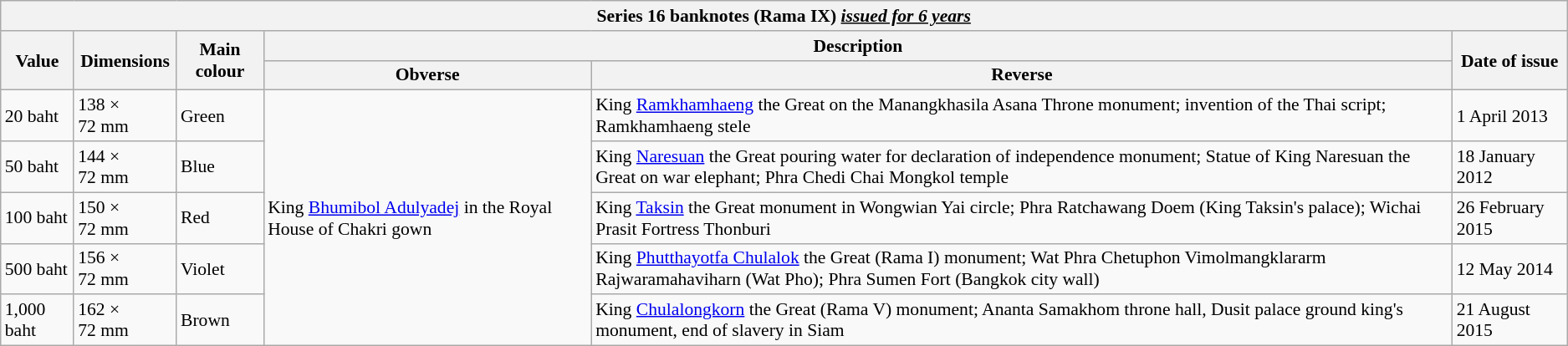<table class="wikitable" style="font-size: 90%" style="width:100%; text-align: center">
<tr>
<th colspan="6">Series 16 banknotes (Rama IX) <em><u>issued for 6 years</u></em></th>
</tr>
<tr>
<th rowspan="2">Value</th>
<th rowspan="2">Dimensions</th>
<th rowspan="2">Main colour</th>
<th colspan="2">Description</th>
<th rowspan="2">Date of issue</th>
</tr>
<tr>
<th>Obverse</th>
<th>Reverse</th>
</tr>
<tr>
<td>20 baht</td>
<td>138 × 72 mm</td>
<td>Green</td>
<td rowspan="5">King <a href='#'>Bhumibol Adulyadej</a> in the Royal House of Chakri gown</td>
<td>King <a href='#'>Ramkhamhaeng</a> the Great on the Manangkhasila Asana Throne monument; invention of the Thai script; Ramkhamhaeng stele</td>
<td>1 April 2013</td>
</tr>
<tr>
<td>50 baht</td>
<td>144 × 72 mm</td>
<td>Blue</td>
<td>King <a href='#'>Naresuan</a> the Great pouring water for declaration of independence monument; Statue of King Naresuan the Great on war elephant; Phra Chedi Chai Mongkol temple</td>
<td>18 January 2012</td>
</tr>
<tr>
<td>100 baht</td>
<td>150 × 72 mm</td>
<td>Red</td>
<td>King <a href='#'>Taksin</a> the Great monument in Wongwian Yai circle; Phra Ratchawang Doem (King Taksin's palace); Wichai Prasit Fortress Thonburi</td>
<td>26 February 2015</td>
</tr>
<tr>
<td>500 baht</td>
<td>156 × 72 mm</td>
<td>Violet</td>
<td>King <a href='#'>Phutthayotfa Chulalok</a> the Great (Rama I) monument; Wat Phra Chetuphon Vimolmangklararm Rajwaramahaviharn (Wat Pho); Phra Sumen Fort (Bangkok city wall)</td>
<td>12 May 2014</td>
</tr>
<tr>
<td>1,000 baht</td>
<td>162 × 72 mm</td>
<td>Brown</td>
<td>King <a href='#'>Chulalongkorn</a> the Great (Rama V) monument; Ananta Samakhom throne hall, Dusit palace ground king's monument, end of slavery in Siam</td>
<td>21 August 2015</td>
</tr>
</table>
